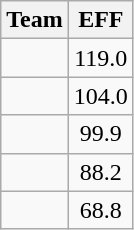<table class=wikitable>
<tr>
<th>Team</th>
<th>EFF</th>
</tr>
<tr>
<td></td>
<td align=center>119.0</td>
</tr>
<tr>
<td></td>
<td align=center>104.0</td>
</tr>
<tr>
<td></td>
<td align=center>99.9</td>
</tr>
<tr>
<td></td>
<td align=center>88.2</td>
</tr>
<tr>
<td></td>
<td align=center>68.8</td>
</tr>
</table>
